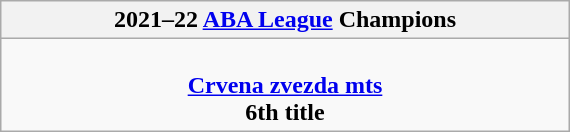<table class="wikitable" style="margin: 0 auto; width: 30%;">
<tr>
<th>2021–22 <a href='#'>ABA League</a> Champions</th>
</tr>
<tr>
<td align=center><br><strong><a href='#'>Crvena zvezda mts</a></strong><br><strong>6th title</strong></td>
</tr>
</table>
